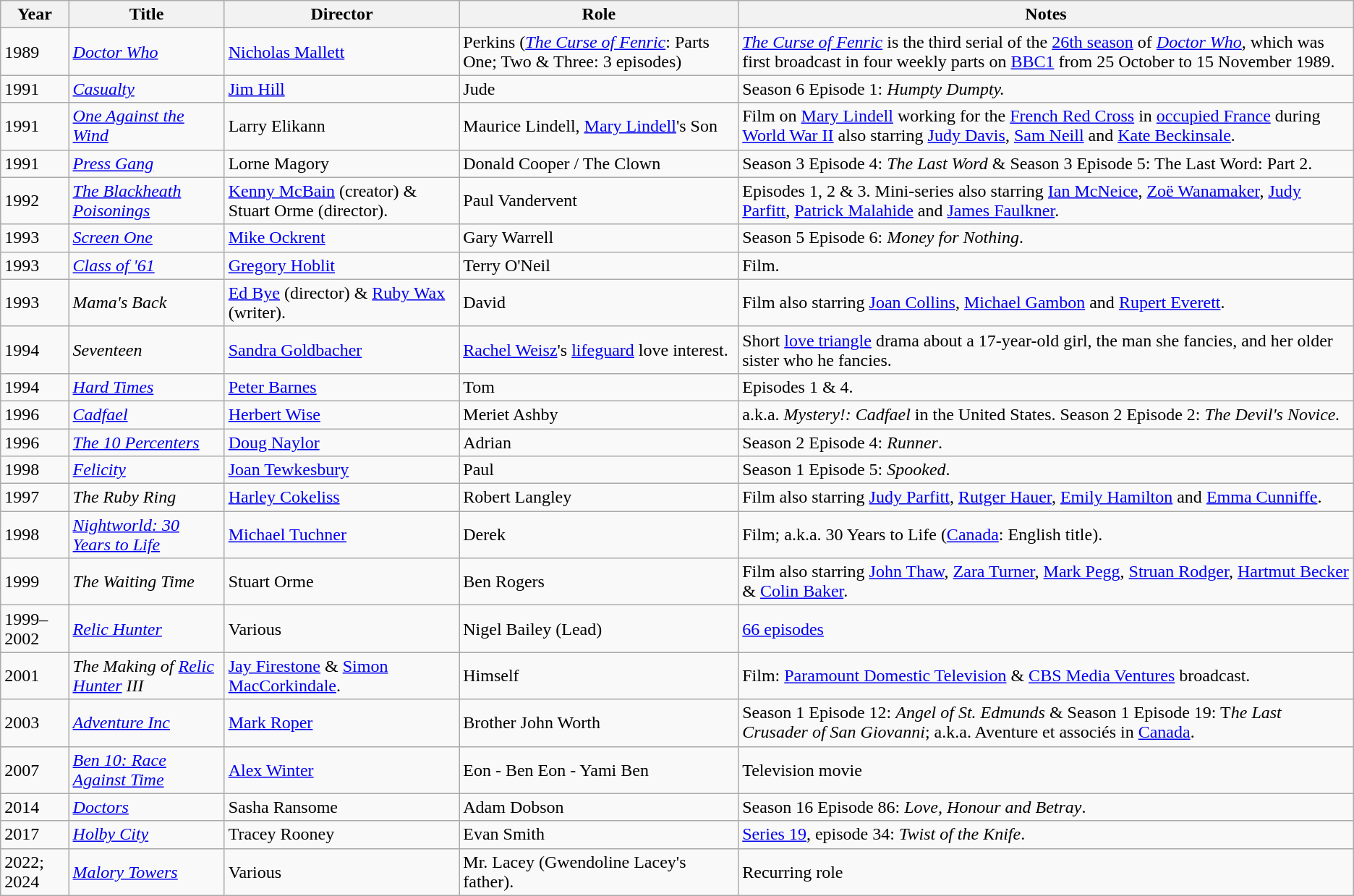<table class="wikitable sortable">
<tr>
<th>Year</th>
<th>Title</th>
<th>Director</th>
<th>Role</th>
<th class="unsortable">Notes</th>
</tr>
<tr>
<td>1989</td>
<td><em><a href='#'>Doctor Who</a></em></td>
<td><a href='#'>Nicholas Mallett</a></td>
<td>Perkins (<em><a href='#'>The Curse of Fenric</a></em>: Parts One; Two & Three: 3 episodes)</td>
<td><em><a href='#'>The Curse of Fenric</a></em> is the third serial of the <a href='#'>26th season</a> of <em><a href='#'>Doctor Who</a></em>, which was first broadcast in four weekly parts on <a href='#'>BBC1</a> from 25 October to 15 November 1989.</td>
</tr>
<tr>
<td>1991</td>
<td><em><a href='#'>Casualty</a></em></td>
<td><a href='#'>Jim Hill</a></td>
<td>Jude</td>
<td>Season 6 Episode 1: <em>Humpty Dumpty.</em></td>
</tr>
<tr>
<td>1991</td>
<td><em><a href='#'>One Against the Wind</a></em></td>
<td>Larry Elikann</td>
<td>Maurice Lindell, <a href='#'>Mary Lindell</a>'s Son</td>
<td>Film on <a href='#'>Mary Lindell</a> working for the <a href='#'>French Red Cross</a> in <a href='#'>occupied France</a> during <a href='#'>World War II</a> also starring <a href='#'>Judy Davis</a>, <a href='#'>Sam Neill</a> and <a href='#'>Kate Beckinsale</a>.</td>
</tr>
<tr>
<td>1991</td>
<td><em><a href='#'>Press Gang</a></em></td>
<td>Lorne Magory</td>
<td>Donald Cooper / The Clown</td>
<td>Season 3 Episode 4: <em>The Last Word</em> & Season 3 Episode 5: The Last Word: Part 2.</td>
</tr>
<tr>
<td>1992</td>
<td><em><a href='#'>The Blackheath Poisonings</a></em></td>
<td><a href='#'>Kenny McBain</a> (creator) & Stuart Orme (director).</td>
<td>Paul Vandervent</td>
<td>Episodes 1, 2 & 3. Mini-series also starring <a href='#'>Ian McNeice</a>, <a href='#'>Zoë Wanamaker</a>, <a href='#'>Judy Parfitt</a>, <a href='#'>Patrick Malahide</a> and <a href='#'>James Faulkner</a>.</td>
</tr>
<tr>
<td>1993</td>
<td><em><a href='#'>Screen One</a></em></td>
<td><a href='#'>Mike Ockrent</a></td>
<td>Gary Warrell</td>
<td>Season 5 Episode 6: <em>Money for Nothing</em>.</td>
</tr>
<tr>
<td>1993</td>
<td><em><a href='#'>Class of '61</a></em></td>
<td><a href='#'>Gregory Hoblit</a></td>
<td>Terry O'Neil</td>
<td>Film.</td>
</tr>
<tr>
<td>1993</td>
<td><em>Mama's Back</em></td>
<td><a href='#'>Ed Bye</a> (director) & <a href='#'>Ruby Wax</a> (writer).</td>
<td>David</td>
<td>Film also starring <a href='#'>Joan Collins</a>, <a href='#'>Michael Gambon</a> and <a href='#'>Rupert Everett</a>.</td>
</tr>
<tr>
<td>1994</td>
<td><em>Seventeen</em></td>
<td><a href='#'>Sandra Goldbacher</a></td>
<td><a href='#'>Rachel Weisz</a>'s <a href='#'>lifeguard</a> love interest.</td>
<td>Short <a href='#'>love triangle</a> drama about a 17-year-old girl, the man she fancies, and her older sister who he fancies.</td>
</tr>
<tr>
<td>1994</td>
<td><em><a href='#'>Hard Times</a></em></td>
<td><a href='#'>Peter Barnes</a></td>
<td>Tom</td>
<td>Episodes 1 & 4.</td>
</tr>
<tr>
<td>1996</td>
<td><a href='#'><em>Cadfael</em></a></td>
<td><a href='#'>Herbert Wise</a></td>
<td>Meriet Ashby</td>
<td>a.k.a. <em>Mystery!: Cadfael</em> in the United States. Season 2 Episode 2: <em>The Devil's Novice.</em></td>
</tr>
<tr>
<td>1996</td>
<td><em><a href='#'>The 10 Percenters</a></em></td>
<td><a href='#'>Doug Naylor</a></td>
<td>Adrian</td>
<td>Season 2 Episode 4: <em>Runner</em>.</td>
</tr>
<tr>
<td>1998</td>
<td><em><a href='#'>Felicity</a></em></td>
<td><a href='#'>Joan Tewkesbury</a></td>
<td>Paul</td>
<td>Season 1 Episode 5: <em>Spooked</em>.</td>
</tr>
<tr>
<td>1997</td>
<td><em>The Ruby Ring</em></td>
<td><a href='#'>Harley Cokeliss</a></td>
<td>Robert Langley</td>
<td>Film also starring <a href='#'>Judy Parfitt</a>, <a href='#'>Rutger Hauer</a>, <a href='#'>Emily Hamilton</a> and <a href='#'>Emma Cunniffe</a>.</td>
</tr>
<tr>
<td>1998</td>
<td><em><a href='#'>Nightworld: 30 Years to Life</a></em></td>
<td><a href='#'>Michael Tuchner</a></td>
<td>Derek</td>
<td>Film; a.k.a. 30 Years to Life (<a href='#'>Canada</a>: English title).</td>
</tr>
<tr>
<td>1999</td>
<td><em>The Waiting Time</em></td>
<td>Stuart Orme</td>
<td>Ben Rogers</td>
<td>Film also starring <a href='#'>John Thaw</a>, <a href='#'>Zara Turner</a>, <a href='#'>Mark Pegg</a>, <a href='#'>Struan Rodger</a>, <a href='#'>Hartmut Becker</a> & <a href='#'>Colin Baker</a>.</td>
</tr>
<tr>
<td>1999–2002</td>
<td><em><a href='#'>Relic Hunter</a></em></td>
<td>Various</td>
<td>Nigel Bailey (Lead)</td>
<td><a href='#'>66 episodes</a></td>
</tr>
<tr>
<td>2001</td>
<td><em>The Making of <a href='#'>Relic Hunter</a> III</em></td>
<td><a href='#'>Jay Firestone</a> & <a href='#'>Simon MacCorkindale</a>.</td>
<td>Himself</td>
<td>Film: <a href='#'>Paramount Domestic Television</a> & <a href='#'>CBS Media Ventures</a> broadcast.</td>
</tr>
<tr>
<td>2003</td>
<td><em><a href='#'>Adventure Inc</a></em></td>
<td><a href='#'>Mark Roper</a></td>
<td>Brother John Worth</td>
<td>Season 1 Episode 12: <em>Angel of St. Edmunds</em> & Season 1 Episode 19: T<em>he Last Crusader of San Giovanni</em>; a.k.a. Aventure et associés in <a href='#'>Canada</a>.</td>
</tr>
<tr>
<td>2007</td>
<td><em><a href='#'>Ben 10: Race Against Time</a></em></td>
<td><a href='#'>Alex Winter</a></td>
<td>Eon - Ben Eon - Yami Ben</td>
<td>Television movie</td>
</tr>
<tr>
<td>2014</td>
<td><em><a href='#'>Doctors</a></em></td>
<td>Sasha Ransome</td>
<td>Adam Dobson</td>
<td>Season 16 Episode 86: <em>Love, Honour and Betray</em>.</td>
</tr>
<tr>
<td>2017</td>
<td><em><a href='#'>Holby City</a></em></td>
<td>Tracey Rooney</td>
<td>Evan Smith</td>
<td><a href='#'>Series 19</a>, episode 34: <em>Twist of the Knife</em>.</td>
</tr>
<tr>
<td>2022; 2024</td>
<td><em><a href='#'>Malory Towers</a></em></td>
<td>Various</td>
<td>Mr. Lacey (Gwendoline Lacey's father).</td>
<td>Recurring role</td>
</tr>
</table>
